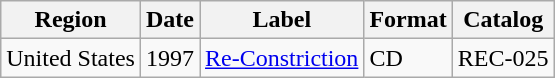<table class="wikitable">
<tr>
<th>Region</th>
<th>Date</th>
<th>Label</th>
<th>Format</th>
<th>Catalog</th>
</tr>
<tr>
<td>United States</td>
<td>1997</td>
<td><a href='#'>Re-Constriction</a></td>
<td>CD</td>
<td>REC-025</td>
</tr>
</table>
